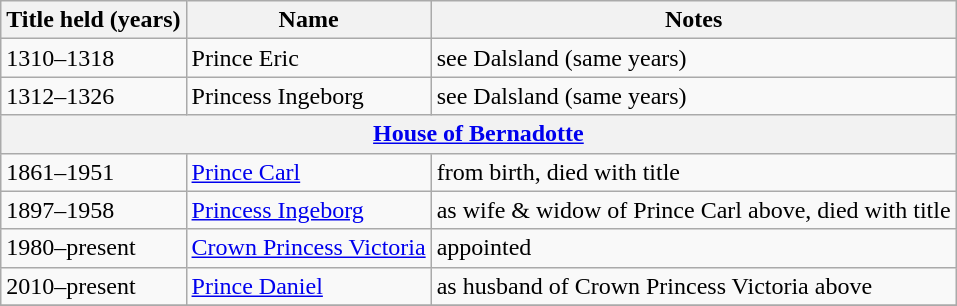<table class="wikitable">
<tr>
<th><strong>Title held (years)</strong></th>
<th><strong>Name</strong></th>
<th><strong>Notes</strong></th>
</tr>
<tr>
<td>1310–1318</td>
<td>Prince Eric</td>
<td>see Dalsland (same years)</td>
</tr>
<tr>
<td>1312–1326</td>
<td>Princess Ingeborg</td>
<td>see Dalsland (same years)</td>
</tr>
<tr>
<th colspan=3><a href='#'>House of Bernadotte</a></th>
</tr>
<tr>
<td>1861–1951</td>
<td><a href='#'>Prince Carl</a></td>
<td>from birth, died with title</td>
</tr>
<tr>
<td>1897–1958</td>
<td><a href='#'>Princess Ingeborg</a></td>
<td>as wife & widow of Prince Carl above, died with title</td>
</tr>
<tr>
<td>1980–present</td>
<td><a href='#'>Crown Princess Victoria</a></td>
<td>appointed</td>
</tr>
<tr>
<td>2010–present</td>
<td><a href='#'>Prince Daniel</a></td>
<td>as husband of Crown Princess Victoria above</td>
</tr>
<tr>
</tr>
</table>
